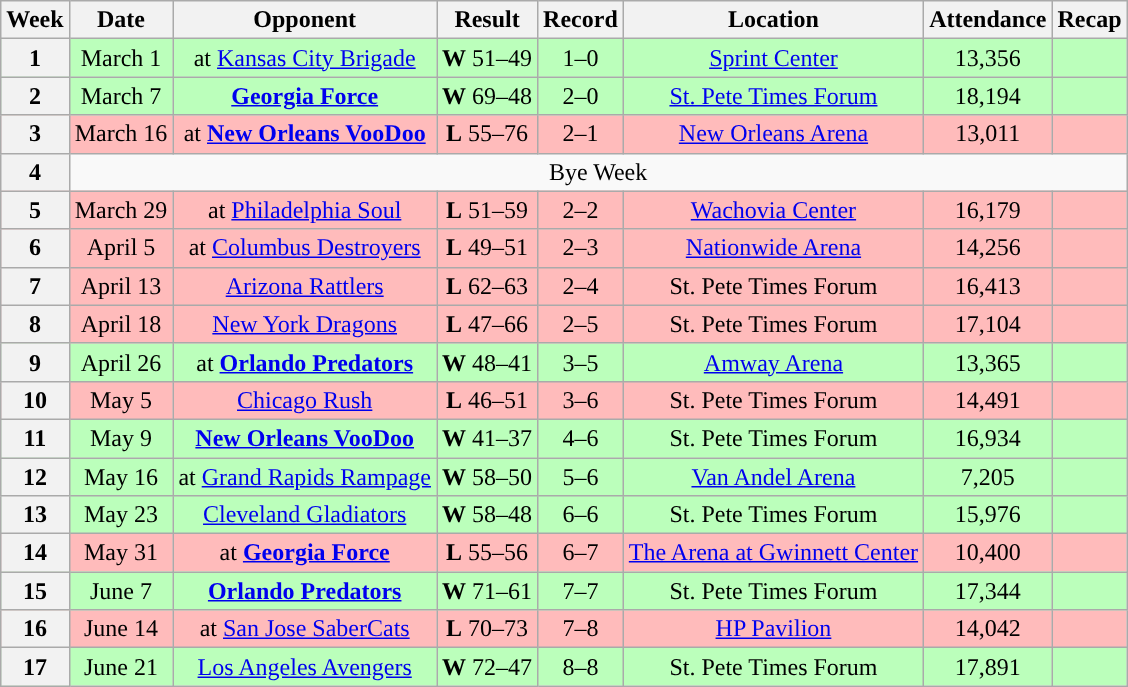<table class="wikitable" style="text-align:center">
<tr>
<th>Week</th>
<th>Date</th>
<th>Opponent</th>
<th>Result</th>
<th>Record</th>
<th>Location</th>
<th>Attendance</th>
<th>Recap</th>
</tr>
<tr bgcolor="#bbffbb">
<th>1</th>
<td>March 1</td>
<td>at <a href='#'>Kansas City Brigade</a></td>
<td><strong>W</strong> 51–49</td>
<td>1–0</td>
<td><a href='#'>Sprint Center</a></td>
<td>13,356</td>
<td></td>
</tr>
<tr bgcolor="#bbffbb">
<th>2</th>
<td>March 7</td>
<td><strong><a href='#'>Georgia Force</a></strong></td>
<td><strong>W</strong> 69–48</td>
<td>2–0</td>
<td><a href='#'>St. Pete Times Forum</a></td>
<td>18,194</td>
<td></td>
</tr>
<tr bgcolor="#ffbbbb">
<th>3</th>
<td>March 16</td>
<td>at <strong><a href='#'>New Orleans VooDoo</a></strong></td>
<td><strong>L</strong> 55–76</td>
<td>2–1</td>
<td><a href='#'>New Orleans Arena</a></td>
<td>13,011</td>
<td></td>
</tr>
<tr>
<th>4</th>
<td colspan=7>Bye Week</td>
</tr>
<tr bgcolor="#ffbbbb">
<th>5</th>
<td>March 29</td>
<td>at <a href='#'>Philadelphia Soul</a></td>
<td><strong>L</strong> 51–59</td>
<td>2–2</td>
<td><a href='#'>Wachovia Center</a></td>
<td>16,179</td>
<td></td>
</tr>
<tr bgcolor="#ffbbbb">
<th>6</th>
<td>April 5</td>
<td>at <a href='#'>Columbus Destroyers</a></td>
<td><strong>L</strong> 49–51</td>
<td>2–3</td>
<td><a href='#'>Nationwide Arena</a></td>
<td>14,256</td>
<td></td>
</tr>
<tr bgcolor="#ffbbbb">
<th>7</th>
<td>April 13</td>
<td><a href='#'>Arizona Rattlers</a></td>
<td><strong>L</strong> 62–63</td>
<td>2–4</td>
<td>St. Pete Times Forum</td>
<td>16,413</td>
<td></td>
</tr>
<tr bgcolor="#ffbbbb">
<th>8</th>
<td>April 18</td>
<td><a href='#'>New York Dragons</a></td>
<td><strong>L</strong> 47–66</td>
<td>2–5</td>
<td>St. Pete Times Forum</td>
<td>17,104</td>
<td></td>
</tr>
<tr bgcolor="#bbffbb">
<th>9</th>
<td>April 26</td>
<td>at <strong><a href='#'>Orlando Predators</a></strong></td>
<td><strong>W</strong> 48–41</td>
<td>3–5</td>
<td><a href='#'>Amway Arena</a></td>
<td>13,365</td>
<td></td>
</tr>
<tr bgcolor="#ffbbbb">
<th>10</th>
<td>May 5</td>
<td><a href='#'>Chicago Rush</a></td>
<td><strong>L</strong> 46–51</td>
<td>3–6</td>
<td>St. Pete Times Forum</td>
<td>14,491</td>
<td></td>
</tr>
<tr bgcolor="#bbffbb">
<th>11</th>
<td>May 9</td>
<td><strong><a href='#'>New Orleans VooDoo</a></strong></td>
<td><strong>W</strong> 41–37</td>
<td>4–6</td>
<td>St. Pete Times Forum</td>
<td>16,934</td>
<td></td>
</tr>
<tr bgcolor="#bbffbb">
<th>12</th>
<td>May 16</td>
<td>at <a href='#'>Grand Rapids Rampage</a></td>
<td><strong>W</strong> 58–50</td>
<td>5–6</td>
<td><a href='#'>Van Andel Arena</a></td>
<td>7,205</td>
<td></td>
</tr>
<tr bgcolor="#bbffbb">
<th>13</th>
<td>May 23</td>
<td><a href='#'>Cleveland Gladiators</a></td>
<td><strong>W</strong> 58–48</td>
<td>6–6</td>
<td>St. Pete Times Forum</td>
<td>15,976</td>
<td></td>
</tr>
<tr bgcolor="#ffbbbb">
<th>14</th>
<td>May 31</td>
<td>at <strong><a href='#'>Georgia Force</a></strong></td>
<td><strong>L</strong> 55–56</td>
<td>6–7</td>
<td><a href='#'>The Arena at Gwinnett Center</a></td>
<td>10,400</td>
<td></td>
</tr>
<tr bgcolor="#bbffbb">
<th>15</th>
<td>June 7</td>
<td><strong><a href='#'>Orlando Predators</a></strong></td>
<td><strong>W</strong> 71–61</td>
<td>7–7</td>
<td>St. Pete Times Forum</td>
<td>17,344</td>
<td></td>
</tr>
<tr bgcolor="#ffbbbb">
<th>16</th>
<td>June 14</td>
<td>at <a href='#'>San Jose SaberCats</a></td>
<td><strong>L</strong> 70–73</td>
<td>7–8</td>
<td><a href='#'>HP Pavilion</a></td>
<td>14,042</td>
<td></td>
</tr>
<tr bgcolor="#bbffbb">
<th>17</th>
<td>June 21</td>
<td><a href='#'>Los Angeles Avengers</a></td>
<td><strong>W</strong> 72–47</td>
<td>8–8</td>
<td>St. Pete Times Forum</td>
<td>17,891</td>
<td></td>
</tr>
</table>
